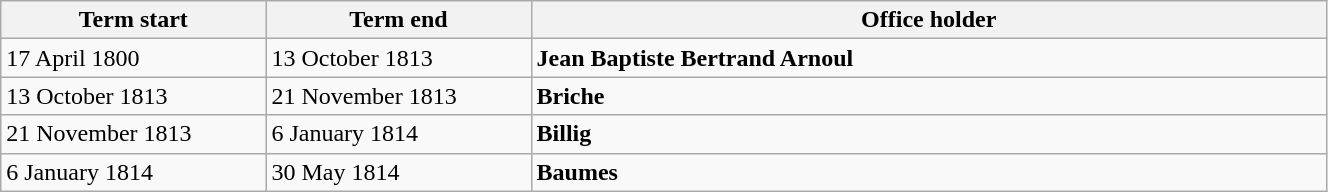<table class="wikitable" style="width: 70%;">
<tr>
<th align="left" style="width: 20%;">Term start</th>
<th align="left" style="width: 20%;">Term end</th>
<th align="left">Office holder</th>
</tr>
<tr valign="top">
<td>17 April 1800</td>
<td>13 October 1813</td>
<td><strong>Jean Baptiste Bertrand Arnoul</strong></td>
</tr>
<tr valign="top">
<td>13 October 1813</td>
<td>21 November 1813</td>
<td><strong>Briche</strong></td>
</tr>
<tr valign="top">
<td>21 November 1813</td>
<td>6 January 1814</td>
<td><strong>Billig</strong></td>
</tr>
<tr valign="top">
<td>6 January 1814</td>
<td>30 May 1814</td>
<td><strong>Baumes</strong></td>
</tr>
</table>
